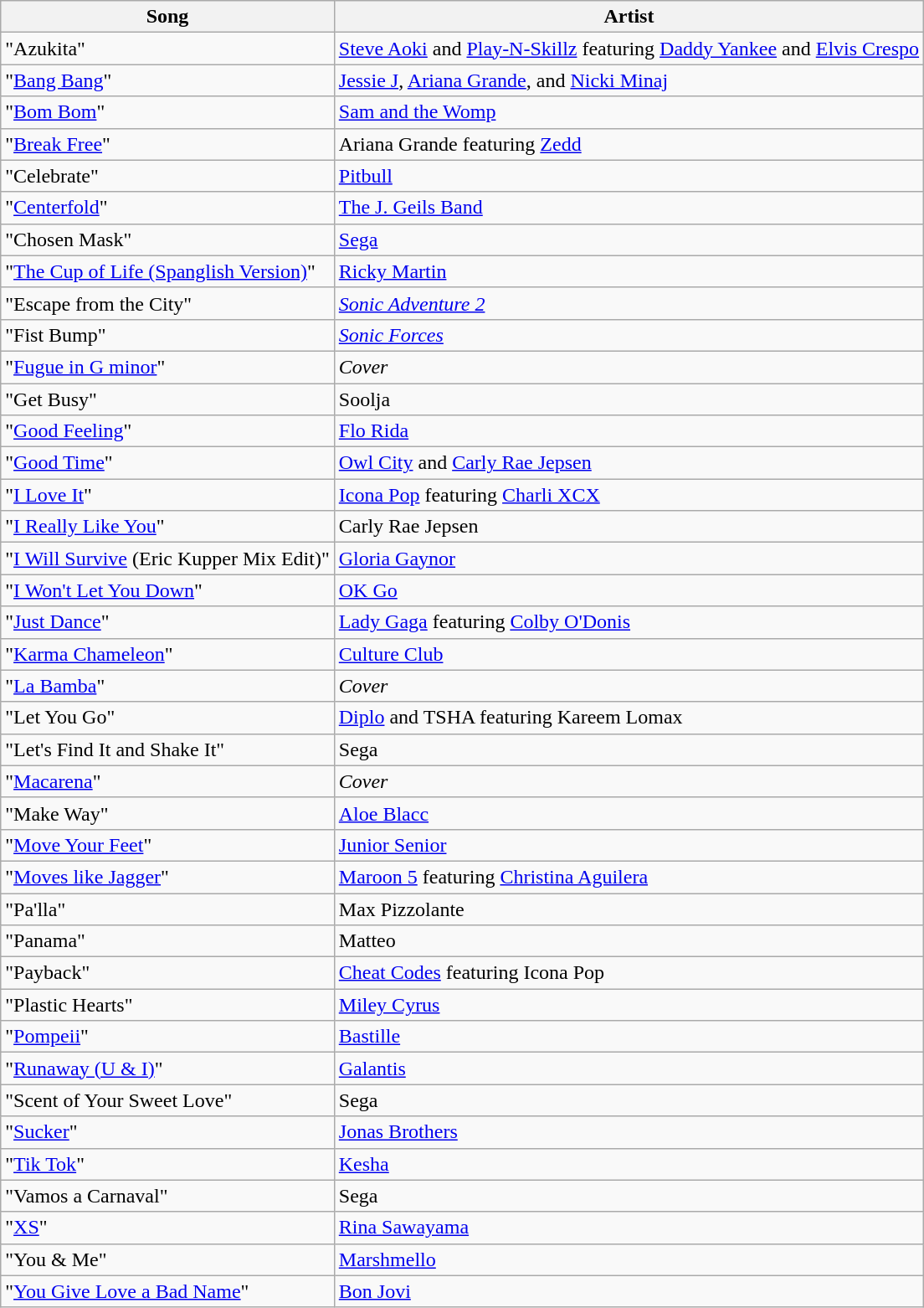<table class="wikitable sortable" style="border-collapse:collapse;">
<tr>
<th scope="col">Song</th>
<th scope="col">Artist</th>
</tr>
<tr>
<td scope="row">"Azukita"</td>
<td><a href='#'>Steve Aoki</a> and <a href='#'>Play-N-Skillz</a> featuring <a href='#'>Daddy Yankee</a> and <a href='#'>Elvis Crespo</a></td>
</tr>
<tr>
<td scope="row">"<a href='#'>Bang Bang</a>"</td>
<td><a href='#'>Jessie J</a>, <a href='#'>Ariana Grande</a>, and <a href='#'>Nicki Minaj</a></td>
</tr>
<tr>
<td scope="row">"<a href='#'>Bom Bom</a>"</td>
<td><a href='#'>Sam and the Womp</a></td>
</tr>
<tr>
<td scope="row">"<a href='#'>Break Free</a>"</td>
<td>Ariana Grande featuring <a href='#'>Zedd</a></td>
</tr>
<tr>
<td scope="row">"Celebrate"</td>
<td><a href='#'>Pitbull</a></td>
</tr>
<tr>
<td scope="row">"<a href='#'>Centerfold</a>"</td>
<td><a href='#'>The J. Geils Band</a></td>
</tr>
<tr>
<td scope="row">"Chosen Mask"</td>
<td><a href='#'>Sega</a></td>
</tr>
<tr>
<td scope="row">"<a href='#'>The Cup of Life (Spanglish Version)</a>"</td>
<td><a href='#'>Ricky Martin</a></td>
</tr>
<tr>
<td scope="row">"Escape from the City"</td>
<td><em><a href='#'>Sonic Adventure 2</a></em></td>
</tr>
<tr>
<td scope="row">"Fist Bump"</td>
<td><em><a href='#'>Sonic Forces</a></em></td>
</tr>
<tr>
<td scope="row">"<a href='#'>Fugue in G minor</a>"</td>
<td><em>Cover</em></td>
</tr>
<tr>
<td scope="row">"Get Busy"</td>
<td>Soolja</td>
</tr>
<tr>
<td scope="row">"<a href='#'>Good Feeling</a>"</td>
<td><a href='#'>Flo Rida</a></td>
</tr>
<tr>
<td scope="row">"<a href='#'>Good Time</a>"</td>
<td><a href='#'>Owl City</a> and <a href='#'>Carly Rae Jepsen</a></td>
</tr>
<tr>
<td scope="row">"<a href='#'>I Love It</a>"</td>
<td><a href='#'>Icona Pop</a> featuring <a href='#'>Charli XCX</a></td>
</tr>
<tr>
<td scope="row">"<a href='#'>I Really Like You</a>"</td>
<td>Carly Rae Jepsen</td>
</tr>
<tr>
<td scope="row">"<a href='#'>I Will Survive</a> (Eric Kupper Mix Edit)"</td>
<td><a href='#'>Gloria Gaynor</a></td>
</tr>
<tr>
<td scope="row">"<a href='#'>I Won't Let You Down</a>"</td>
<td><a href='#'>OK Go</a></td>
</tr>
<tr>
<td scope="row">"<a href='#'>Just Dance</a>"</td>
<td><a href='#'>Lady Gaga</a> featuring <a href='#'>Colby O'Donis</a></td>
</tr>
<tr>
<td scope="row">"<a href='#'>Karma Chameleon</a>"</td>
<td><a href='#'>Culture Club</a></td>
</tr>
<tr>
<td scope="row">"<a href='#'>La Bamba</a>"</td>
<td><em>Cover</em></td>
</tr>
<tr>
<td scope="row">"Let You Go"</td>
<td><a href='#'>Diplo</a> and TSHA featuring Kareem Lomax</td>
</tr>
<tr>
<td scope="row">"Let's Find It and Shake It"</td>
<td>Sega</td>
</tr>
<tr>
<td scope="row">"<a href='#'>Macarena</a>"</td>
<td><em>Cover</em></td>
</tr>
<tr>
<td scope="row">"Make Way"</td>
<td><a href='#'>Aloe Blacc</a></td>
</tr>
<tr>
<td scope="row">"<a href='#'>Move Your Feet</a>"</td>
<td><a href='#'>Junior Senior</a></td>
</tr>
<tr>
<td scope="row">"<a href='#'>Moves like Jagger</a>"</td>
<td><a href='#'>Maroon 5</a> featuring <a href='#'>Christina Aguilera</a></td>
</tr>
<tr>
<td scope="row">"Pa'lla"</td>
<td>Max Pizzolante</td>
</tr>
<tr>
<td scope="row">"Panama"</td>
<td>Matteo</td>
</tr>
<tr>
<td scope="row">"Payback"</td>
<td><a href='#'>Cheat Codes</a> featuring Icona Pop</td>
</tr>
<tr>
<td scope="row">"Plastic Hearts"</td>
<td><a href='#'>Miley Cyrus</a></td>
</tr>
<tr>
<td scope="row">"<a href='#'>Pompeii</a>"</td>
<td><a href='#'>Bastille</a></td>
</tr>
<tr>
<td scope="row">"<a href='#'>Runaway (U & I)</a>"</td>
<td><a href='#'>Galantis</a></td>
</tr>
<tr>
<td scope="row">"Scent of Your Sweet Love"</td>
<td>Sega</td>
</tr>
<tr>
<td scope="row">"<a href='#'>Sucker</a>"</td>
<td><a href='#'>Jonas Brothers</a></td>
</tr>
<tr>
<td scope="row">"<a href='#'>Tik Tok</a>"</td>
<td><a href='#'>Kesha</a></td>
</tr>
<tr>
<td scope="row">"Vamos a Carnaval"</td>
<td>Sega</td>
</tr>
<tr>
<td scope="row">"<a href='#'>XS</a>"</td>
<td><a href='#'>Rina Sawayama</a></td>
</tr>
<tr>
<td scope="row">"You & Me"</td>
<td><a href='#'>Marshmello</a></td>
</tr>
<tr>
<td scope="row">"<a href='#'>You Give Love a Bad Name</a>"</td>
<td><a href='#'>Bon Jovi</a></td>
</tr>
</table>
